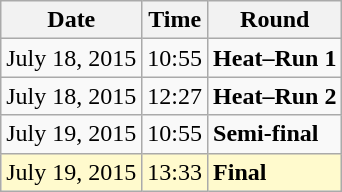<table class="wikitable">
<tr>
<th>Date</th>
<th>Time</th>
<th>Round</th>
</tr>
<tr>
<td>July 18, 2015</td>
<td>10:55</td>
<td><strong>Heat–Run 1</strong></td>
</tr>
<tr>
<td>July 18, 2015</td>
<td>12:27</td>
<td><strong>Heat–Run 2</strong></td>
</tr>
<tr>
<td>July 19, 2015</td>
<td>10:55</td>
<td><strong>Semi-final</strong></td>
</tr>
<tr style=background:lemonchiffon>
<td>July 19, 2015</td>
<td>13:33</td>
<td><strong>Final</strong></td>
</tr>
</table>
